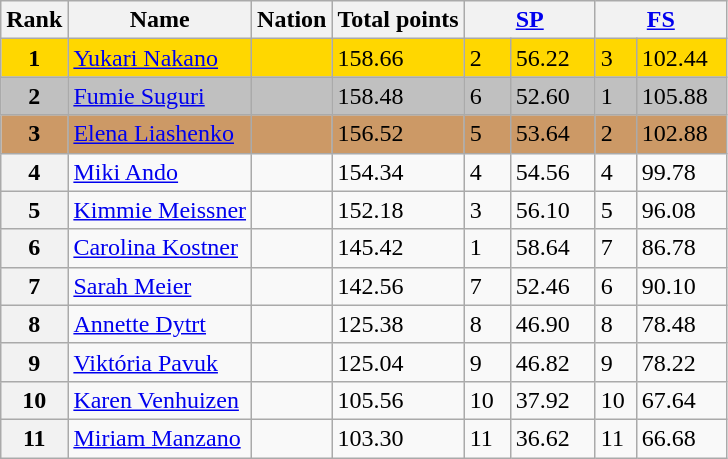<table class="wikitable">
<tr>
<th>Rank</th>
<th>Name</th>
<th>Nation</th>
<th>Total points</th>
<th colspan="2" width="80px"><a href='#'>SP</a></th>
<th colspan="2" width="80px"><a href='#'>FS</a></th>
</tr>
<tr bgcolor="gold">
<td align="center"><strong>1</strong></td>
<td><a href='#'>Yukari Nakano</a></td>
<td></td>
<td>158.66</td>
<td>2</td>
<td>56.22</td>
<td>3</td>
<td>102.44</td>
</tr>
<tr bgcolor="silver">
<td align="center"><strong>2</strong></td>
<td><a href='#'>Fumie Suguri</a></td>
<td></td>
<td>158.48</td>
<td>6</td>
<td>52.60</td>
<td>1</td>
<td>105.88</td>
</tr>
<tr bgcolor="cc9966">
<td align="center"><strong>3</strong></td>
<td><a href='#'>Elena Liashenko</a></td>
<td></td>
<td>156.52</td>
<td>5</td>
<td>53.64</td>
<td>2</td>
<td>102.88</td>
</tr>
<tr>
<th>4</th>
<td><a href='#'>Miki Ando</a></td>
<td></td>
<td>154.34</td>
<td>4</td>
<td>54.56</td>
<td>4</td>
<td>99.78</td>
</tr>
<tr>
<th>5</th>
<td><a href='#'>Kimmie Meissner</a></td>
<td></td>
<td>152.18</td>
<td>3</td>
<td>56.10</td>
<td>5</td>
<td>96.08</td>
</tr>
<tr>
<th>6</th>
<td><a href='#'>Carolina Kostner</a></td>
<td></td>
<td>145.42</td>
<td>1</td>
<td>58.64</td>
<td>7</td>
<td>86.78</td>
</tr>
<tr>
<th>7</th>
<td><a href='#'>Sarah Meier</a></td>
<td></td>
<td>142.56</td>
<td>7</td>
<td>52.46</td>
<td>6</td>
<td>90.10</td>
</tr>
<tr>
<th>8</th>
<td><a href='#'>Annette Dytrt</a></td>
<td></td>
<td>125.38</td>
<td>8</td>
<td>46.90</td>
<td>8</td>
<td>78.48</td>
</tr>
<tr>
<th>9</th>
<td><a href='#'>Viktória Pavuk</a></td>
<td></td>
<td>125.04</td>
<td>9</td>
<td>46.82</td>
<td>9</td>
<td>78.22</td>
</tr>
<tr>
<th>10</th>
<td><a href='#'>Karen Venhuizen</a></td>
<td></td>
<td>105.56</td>
<td>10</td>
<td>37.92</td>
<td>10</td>
<td>67.64</td>
</tr>
<tr>
<th>11</th>
<td><a href='#'>Miriam Manzano</a></td>
<td></td>
<td>103.30</td>
<td>11</td>
<td>36.62</td>
<td>11</td>
<td>66.68</td>
</tr>
</table>
